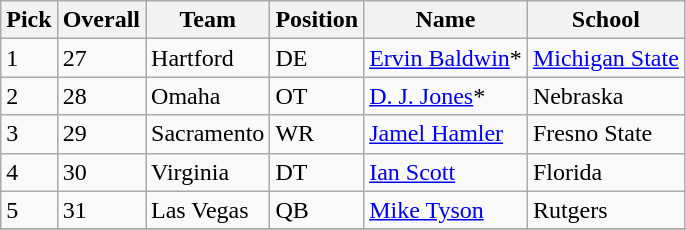<table class="wikitable">
<tr>
<th>Pick</th>
<th>Overall</th>
<th>Team</th>
<th>Position</th>
<th>Name</th>
<th>School</th>
</tr>
<tr>
<td>1</td>
<td>27</td>
<td>Hartford</td>
<td>DE</td>
<td><a href='#'>Ervin Baldwin</a>*</td>
<td><a href='#'>Michigan State</a></td>
</tr>
<tr>
<td>2</td>
<td>28</td>
<td>Omaha</td>
<td>OT</td>
<td><a href='#'>D. J. Jones</a>*</td>
<td>Nebraska</td>
</tr>
<tr>
<td>3</td>
<td>29</td>
<td>Sacramento</td>
<td>WR</td>
<td><a href='#'>Jamel Hamler</a></td>
<td>Fresno State</td>
</tr>
<tr>
<td>4</td>
<td>30</td>
<td>Virginia</td>
<td>DT</td>
<td><a href='#'>Ian Scott</a></td>
<td>Florida</td>
</tr>
<tr>
<td>5</td>
<td>31</td>
<td>Las Vegas</td>
<td>QB</td>
<td><a href='#'>Mike Tyson</a></td>
<td>Rutgers</td>
</tr>
<tr>
</tr>
</table>
